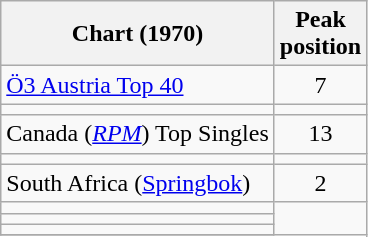<table class="wikitable sortable plainrowheaders">
<tr>
<th>Chart (1970)</th>
<th>Peak<br>position</th>
</tr>
<tr>
<td><a href='#'>Ö3 Austria Top 40</a></td>
<td style="text-align:center;">7</td>
</tr>
<tr>
<td></td>
</tr>
<tr>
<td>Canada (<em><a href='#'>RPM</a></em>) Top Singles</td>
<td style="text-align:center;">13</td>
</tr>
<tr>
<td></td>
</tr>
<tr>
<td>South Africa (<a href='#'>Springbok</a>)</td>
<td align="center">2</td>
</tr>
<tr>
<td></td>
</tr>
<tr>
<td></td>
</tr>
<tr>
<td></td>
</tr>
<tr>
</tr>
</table>
